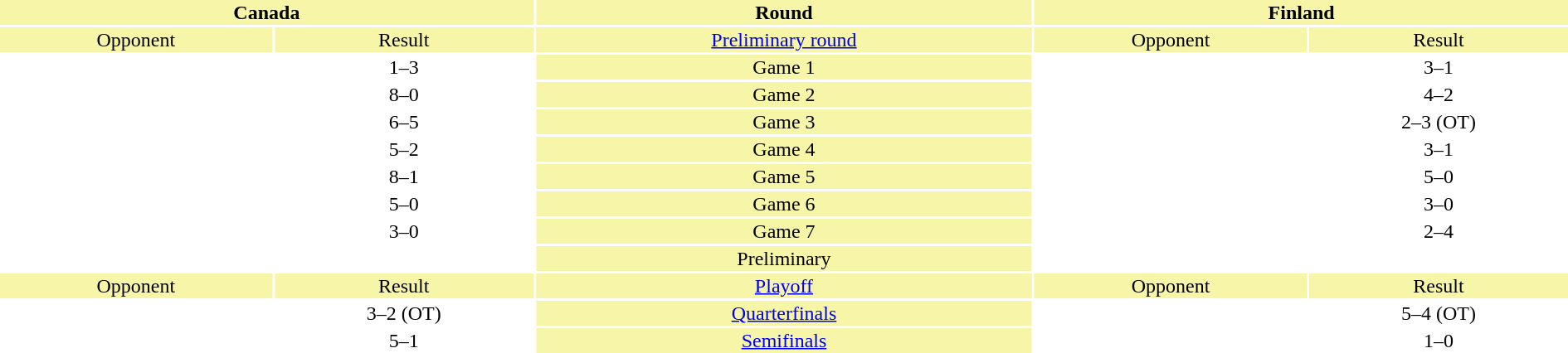<table width="100%" style="text-align:center">
<tr valign=top bgcolor=#F7F6A8>
<th colspan=2 style="width:1*">Canada</th>
<th>Round</th>
<th colspan=2 style="width:1*">Finland</th>
</tr>
<tr valign=top bgcolor=#F7F6A8>
<td>Opponent</td>
<td>Result</td>
<td bgcolor=#F7F6A8><a href='#'>Preliminary round</a></td>
<td>Opponent</td>
<td>Result</td>
</tr>
<tr>
<td align=left></td>
<td>1–3</td>
<td bgcolor=#F7F6A8>Game 1</td>
<td align=left></td>
<td>3–1</td>
</tr>
<tr>
<td align=left></td>
<td>8–0</td>
<td bgcolor=#F7F6A8>Game 2</td>
<td align=left></td>
<td>4–2</td>
</tr>
<tr>
<td align=left></td>
<td>6–5</td>
<td bgcolor=#F7F6A8>Game 3</td>
<td align=left></td>
<td>2–3 (OT)</td>
</tr>
<tr>
<td align=left></td>
<td>5–2</td>
<td bgcolor=#F7F6A8>Game 4</td>
<td align=left></td>
<td>3–1</td>
</tr>
<tr>
<td align=left></td>
<td>8–1</td>
<td bgcolor=#F7F6A8>Game 5</td>
<td align=left></td>
<td>5–0</td>
</tr>
<tr>
<td align=left></td>
<td>5–0</td>
<td bgcolor=#F7F6A8>Game 6</td>
<td align=left></td>
<td>3–0</td>
</tr>
<tr>
<td align=left></td>
<td>3–0</td>
<td bgcolor=#F7F6A8>Game 7</td>
<td align=left></td>
<td>2–4</td>
</tr>
<tr>
<td colspan="2" align=center><br></td>
<td bgcolor="#F7F6A8">Preliminary</td>
<td colspan=2 align=center><br></td>
</tr>
<tr valign=top bgcolor=#F7F6A8>
<td>Opponent</td>
<td>Result</td>
<td bgcolor=#F7F6A8><a href='#'>Playoff</a></td>
<td>Opponent</td>
<td>Result</td>
</tr>
<tr>
<td align=left></td>
<td>3–2 (OT)</td>
<td bgcolor=#F7F6A8><a href='#'>Quarterfinals</a></td>
<td align=left></td>
<td>5–4 (OT)</td>
</tr>
<tr>
<td align=left></td>
<td>5–1</td>
<td bgcolor=#F7F6A8><a href='#'>Semifinals</a></td>
<td align=left></td>
<td>1–0</td>
</tr>
</table>
